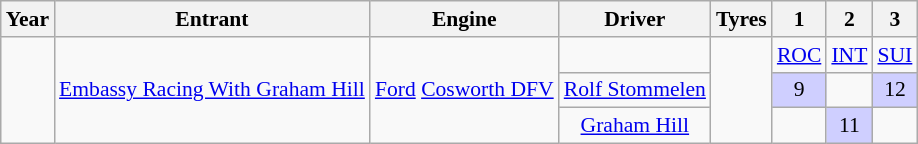<table class="wikitable" style="text-align:center; font-size:90%">
<tr>
<th>Year</th>
<th>Entrant</th>
<th>Engine</th>
<th>Driver</th>
<th>Tyres</th>
<th>1</th>
<th>2</th>
<th>3</th>
</tr>
<tr>
<td rowspan="3"></td>
<td rowspan="3"><a href='#'>Embassy Racing With Graham Hill</a></td>
<td rowspan="3"><a href='#'>Ford</a> <a href='#'>Cosworth DFV</a></td>
<td></td>
<td rowspan="3"></td>
<td><a href='#'>ROC</a></td>
<td><a href='#'>INT</a></td>
<td><a href='#'>SUI</a></td>
</tr>
<tr>
<td><a href='#'>Rolf Stommelen</a></td>
<td style="background:#CFCFFF;">9</td>
<td></td>
<td style="background:#CFCFFF;">12</td>
</tr>
<tr>
<td><a href='#'>Graham Hill</a></td>
<td></td>
<td style="background:#CFCFFF;">11</td>
<td></td>
</tr>
</table>
